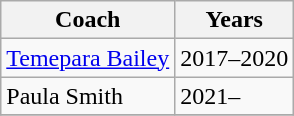<table class="wikitable collapsible">
<tr>
<th>Coach</th>
<th>Years</th>
</tr>
<tr>
<td><a href='#'>Temepara Bailey</a></td>
<td>2017–2020</td>
</tr>
<tr>
<td>Paula Smith</td>
<td>2021–</td>
</tr>
<tr>
</tr>
</table>
